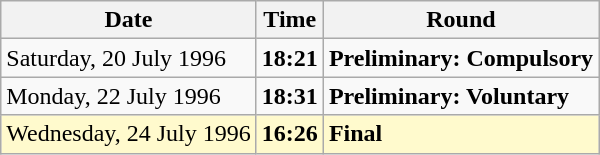<table class="wikitable">
<tr>
<th>Date</th>
<th>Time</th>
<th>Round</th>
</tr>
<tr>
<td>Saturday, 20 July 1996</td>
<td><strong>18:21</strong></td>
<td><strong>Preliminary: Compulsory</strong></td>
</tr>
<tr>
<td>Monday, 22 July 1996</td>
<td><strong>18:31</strong></td>
<td><strong>Preliminary: Voluntary</strong></td>
</tr>
<tr style=background:lemonchiffon>
<td>Wednesday, 24 July 1996</td>
<td><strong>16:26</strong></td>
<td><strong>Final</strong></td>
</tr>
</table>
